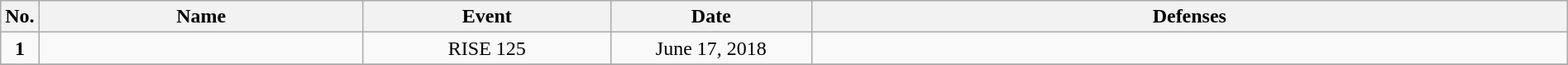<table class="wikitable" style="width:100%; font-size:100%;">
<tr>
<th style= width:1%;">No.</th>
<th style= width:21%;">Name</th>
<th style= width:16%;">Event</th>
<th style=width:13%;">Date</th>
<th style= width:49%;">Defenses</th>
</tr>
<tr>
<td align=center><strong>1</strong></td>
<td align=left><br></td>
<td align=center>RISE 125 <br></td>
<td align=center>June 17, 2018</td>
<td align=left></td>
</tr>
<tr>
</tr>
</table>
